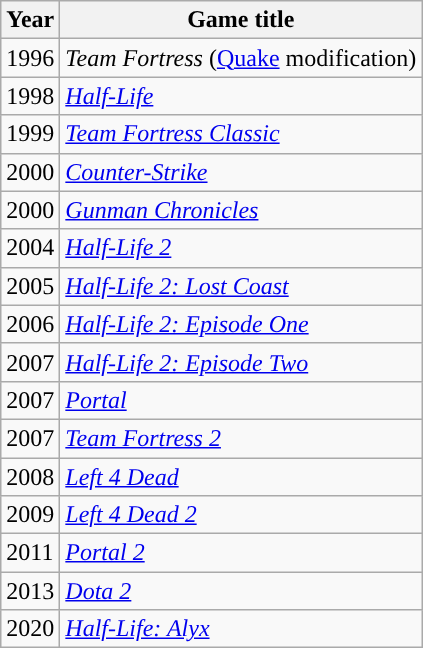<table class="wikitable sortable" style="border:none; margin:0;">
<tr valign="bottom">
<th scope="col">Year</th>
<th scope="col">Game title</th>
</tr>
<tr>
<td>1996</td>
<td><em>Team Fortress</em> (<a href='#'>Quake</a> modification)</td>
</tr>
<tr>
<td>1998</td>
<td><em><a href='#'>Half-Life</a></em></td>
</tr>
<tr>
<td>1999</td>
<td><em><a href='#'>Team Fortress Classic</a></em></td>
</tr>
<tr>
<td>2000</td>
<td><em><a href='#'>Counter-Strike</a></em></td>
</tr>
<tr>
<td>2000</td>
<td><em><a href='#'>Gunman Chronicles</a></em></td>
</tr>
<tr>
<td>2004</td>
<td><em><a href='#'>Half-Life 2</a></em></td>
</tr>
<tr>
<td>2005</td>
<td><em><a href='#'>Half-Life 2: Lost Coast</a></em></td>
</tr>
<tr>
<td>2006</td>
<td><em><a href='#'>Half-Life 2: Episode One</a></em></td>
</tr>
<tr>
<td>2007</td>
<td><em><a href='#'>Half-Life 2: Episode Two</a></em></td>
</tr>
<tr>
<td>2007</td>
<td><em><a href='#'>Portal</a></em></td>
</tr>
<tr>
<td>2007</td>
<td><em><a href='#'>Team Fortress 2</a></em></td>
</tr>
<tr>
<td>2008</td>
<td><em><a href='#'>Left 4 Dead</a></em></td>
</tr>
<tr>
<td>2009</td>
<td><em><a href='#'>Left 4 Dead 2</a></em></td>
</tr>
<tr>
<td>2011</td>
<td><em><a href='#'>Portal 2</a></em></td>
</tr>
<tr>
<td>2013</td>
<td><em><a href='#'>Dota 2</a></em></td>
</tr>
<tr>
<td>2020</td>
<td><em><a href='#'>Half-Life: Alyx</a></em></td>
</tr>
</table>
